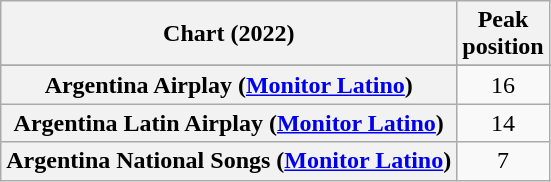<table class="wikitable sortable plainrowheaders" style="text-align:center">
<tr>
<th scope="col">Chart (2022)</th>
<th scope="col">Peak<br> position</th>
</tr>
<tr>
</tr>
<tr>
<th scope="row">Argentina Airplay (<a href='#'>Monitor Latino</a>)</th>
<td>16</td>
</tr>
<tr>
<th scope="row">Argentina Latin Airplay (<a href='#'>Monitor Latino</a>)</th>
<td>14</td>
</tr>
<tr>
<th scope="row">Argentina National Songs (<a href='#'>Monitor Latino</a>)</th>
<td>7</td>
</tr>
</table>
